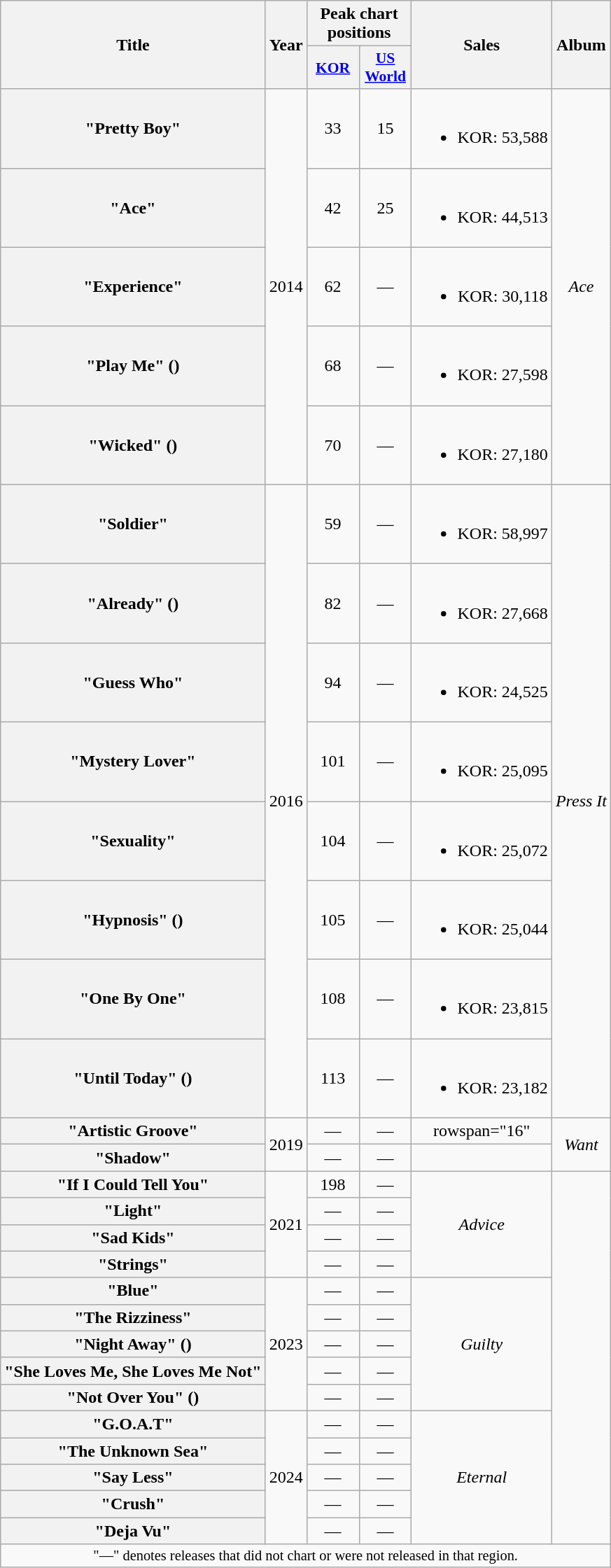<table class="wikitable plainrowheaders" style="text-align:center;">
<tr>
<th scope="col" rowspan="2">Title</th>
<th scope="col" rowspan="2">Year</th>
<th scope="col" colspan="2">Peak chart positions</th>
<th scope="col" rowspan="2">Sales</th>
<th scope="col" rowspan="2">Album</th>
</tr>
<tr>
<th scope="col" style="width:3em;font-size:90%;"><a href='#'>KOR</a><br></th>
<th scope="col" style="width:3em;font-size:90%;"><a href='#'>US<br>World</a><br></th>
</tr>
<tr>
<th scope="row">"Pretty Boy"<br></th>
<td rowspan="5">2014</td>
<td>33</td>
<td>15</td>
<td><br><ul><li>KOR: 53,588</li></ul></td>
<td rowspan="5"><em>Ace</em></td>
</tr>
<tr>
<th scope="row">"Ace"</th>
<td>42</td>
<td>25</td>
<td><br><ul><li>KOR: 44,513</li></ul></td>
</tr>
<tr>
<th scope="row">"Experience"</th>
<td>62</td>
<td>—</td>
<td><br><ul><li>KOR: 30,118</li></ul></td>
</tr>
<tr>
<th scope="row">"Play Me" ()</th>
<td>68</td>
<td>—</td>
<td><br><ul><li>KOR: 27,598</li></ul></td>
</tr>
<tr>
<th scope="row">"Wicked" ()</th>
<td>70</td>
<td>—</td>
<td><br><ul><li>KOR: 27,180</li></ul></td>
</tr>
<tr>
<th scope="row">"Soldier"</th>
<td rowspan="8">2016</td>
<td>59</td>
<td>—</td>
<td><br><ul><li>KOR: 58,997</li></ul></td>
<td rowspan="8"><em>Press It</em></td>
</tr>
<tr>
<th scope="row">"Already" ()</th>
<td>82</td>
<td>—</td>
<td><br><ul><li>KOR: 27,668</li></ul></td>
</tr>
<tr>
<th scope="row">"Guess Who"</th>
<td>94</td>
<td>—</td>
<td><br><ul><li>KOR: 24,525</li></ul></td>
</tr>
<tr>
<th scope="row">"Mystery Lover"</th>
<td>101</td>
<td>—</td>
<td><br><ul><li>KOR: 25,095</li></ul></td>
</tr>
<tr>
<th scope="row">"Sexuality"</th>
<td>104</td>
<td>—</td>
<td><br><ul><li>KOR: 25,072</li></ul></td>
</tr>
<tr>
<th scope="row">"Hypnosis" ()</th>
<td>105</td>
<td>—</td>
<td><br><ul><li>KOR: 25,044</li></ul></td>
</tr>
<tr>
<th scope="row">"One By One"</th>
<td>108</td>
<td>—</td>
<td><br><ul><li>KOR: 23,815</li></ul></td>
</tr>
<tr>
<th scope="row">"Until Today" ()</th>
<td>113</td>
<td>—</td>
<td><br><ul><li>KOR: 23,182</li></ul></td>
</tr>
<tr>
<th scope="row">"Artistic Groove"</th>
<td rowspan="2">2019</td>
<td>—</td>
<td>—</td>
<td>rowspan="16" </td>
<td rowspan="2"><em>Want</em></td>
</tr>
<tr>
<th scope="row">"Shadow"</th>
<td>—</td>
<td>—</td>
</tr>
<tr>
<th scope="row">"If I Could Tell You"<br></th>
<td rowspan="4">2021</td>
<td>198</td>
<td>—</td>
<td rowspan="4"><em>Advice</em></td>
</tr>
<tr>
<th scope="row">"Light"</th>
<td>—</td>
<td>—</td>
</tr>
<tr>
<th scope="row">"Sad Kids"</th>
<td>—</td>
<td>—</td>
</tr>
<tr>
<th scope="row">"Strings"</th>
<td>—</td>
<td>—</td>
</tr>
<tr>
<th scope="row">"Blue"</th>
<td rowspan="5">2023</td>
<td>—</td>
<td>—</td>
<td rowspan="5"><em>Guilty</em></td>
</tr>
<tr>
<th scope="row">"The Rizziness"</th>
<td>—</td>
<td>—</td>
</tr>
<tr>
<th scope="row">"Night Away" ()</th>
<td>—</td>
<td>—</td>
</tr>
<tr>
<th scope="row">"She Loves Me, She Loves Me Not"</th>
<td>—</td>
<td>—</td>
</tr>
<tr>
<th scope="row">"Not Over You" ()</th>
<td>—</td>
<td>—</td>
</tr>
<tr>
<th scope="row">"G.O.A.T"</th>
<td rowspan="5">2024</td>
<td>—</td>
<td>—</td>
<td rowspan="5"><em>Eternal</em></td>
</tr>
<tr>
<th scope="row">"The Unknown Sea"</th>
<td>—</td>
<td>—</td>
</tr>
<tr>
<th scope="row">"Say Less"</th>
<td>—</td>
<td>—</td>
</tr>
<tr>
<th scope="row">"Crush"</th>
<td>—</td>
<td>—</td>
</tr>
<tr>
<th scope="row">"Deja Vu"</th>
<td>—</td>
<td>—</td>
</tr>
<tr>
<td colspan="6" style="text-align:center; font-size:85%">"—" denotes releases that did not chart or were not released in that region.</td>
</tr>
</table>
